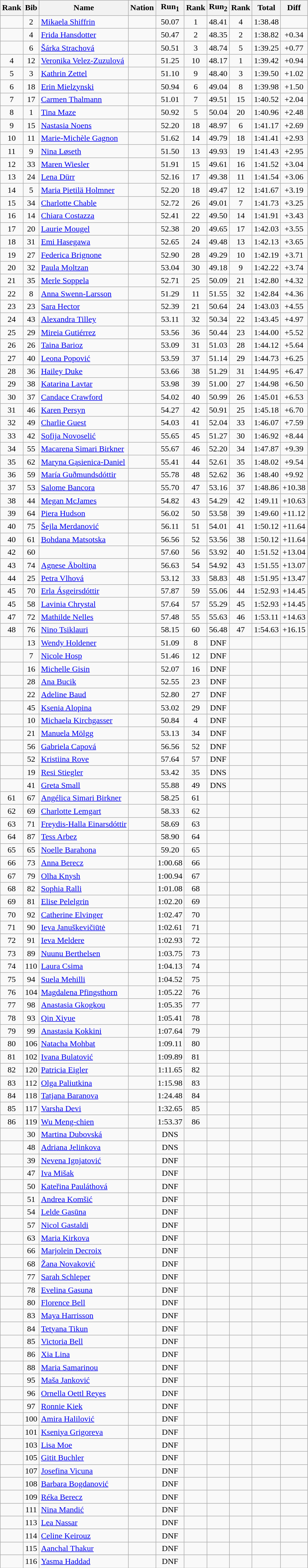<table class="wikitable sortable" style="text-align:center">
<tr>
<th>Rank</th>
<th>Bib</th>
<th>Name</th>
<th>Nation</th>
<th>Run<sub>1</sub></th>
<th>Rank</th>
<th>Run<sub>2</sub></th>
<th>Rank</th>
<th>Total</th>
<th>Diff</th>
</tr>
<tr>
<td></td>
<td>2</td>
<td align=left><a href='#'>Mikaela Shiffrin</a></td>
<td align=left></td>
<td>50.07</td>
<td>1</td>
<td>48.41</td>
<td>4</td>
<td>1:38.48</td>
<td></td>
</tr>
<tr>
<td></td>
<td>4</td>
<td align=left><a href='#'>Frida Hansdotter</a></td>
<td align=left></td>
<td>50.47</td>
<td>2</td>
<td>48.35</td>
<td>2</td>
<td>1:38.82</td>
<td>+0.34</td>
</tr>
<tr>
<td></td>
<td>6</td>
<td align=left><a href='#'>Šárka Strachová</a></td>
<td align=left></td>
<td>50.51</td>
<td>3</td>
<td>48.74</td>
<td>5</td>
<td>1:39.25</td>
<td>+0.77</td>
</tr>
<tr>
<td>4</td>
<td>12</td>
<td align=left><a href='#'>Veronika Velez-Zuzulová</a></td>
<td align=left></td>
<td>51.25</td>
<td>10</td>
<td>48.17</td>
<td>1</td>
<td>1:39.42</td>
<td>+0.94</td>
</tr>
<tr>
<td>5</td>
<td>3</td>
<td align=left><a href='#'>Kathrin Zettel</a></td>
<td align=left></td>
<td>51.10</td>
<td>9</td>
<td>48.40</td>
<td>3</td>
<td>1:39.50</td>
<td>+1.02</td>
</tr>
<tr>
<td>6</td>
<td>18</td>
<td align=left><a href='#'>Erin Mielzynski</a></td>
<td align=left></td>
<td>50.94</td>
<td>6</td>
<td>49.04</td>
<td>8</td>
<td>1:39.98</td>
<td>+1.50</td>
</tr>
<tr>
<td>7</td>
<td>17</td>
<td align=left><a href='#'>Carmen Thalmann</a></td>
<td align=left></td>
<td>51.01</td>
<td>7</td>
<td>49.51</td>
<td>15</td>
<td>1:40.52</td>
<td>+2.04</td>
</tr>
<tr>
<td>8</td>
<td>1</td>
<td align=left><a href='#'>Tina Maze</a></td>
<td align=left></td>
<td>50.92</td>
<td>5</td>
<td>50.04</td>
<td>20</td>
<td>1:40.96</td>
<td>+2.48</td>
</tr>
<tr>
<td>9</td>
<td>15</td>
<td align=left><a href='#'>Nastasia Noens</a></td>
<td align=left></td>
<td>52.20</td>
<td>18</td>
<td>48.97</td>
<td>6</td>
<td>1:41.17</td>
<td>+2.69</td>
</tr>
<tr>
<td>10</td>
<td>11</td>
<td align=left><a href='#'>Marie-Michèle Gagnon</a></td>
<td align=left></td>
<td>51.62</td>
<td>14</td>
<td>49.79</td>
<td>18</td>
<td>1:41.41</td>
<td>+2.93</td>
</tr>
<tr>
<td>11</td>
<td>9</td>
<td align=left><a href='#'>Nina Løseth</a></td>
<td align=left></td>
<td>51.50</td>
<td>13</td>
<td>49.93</td>
<td>19</td>
<td>1:41.43</td>
<td>+2.95</td>
</tr>
<tr>
<td>12</td>
<td>33</td>
<td align=left><a href='#'>Maren Wiesler</a></td>
<td align=left></td>
<td>51.91</td>
<td>15</td>
<td>49.61</td>
<td>16</td>
<td>1:41.52</td>
<td>+3.04</td>
</tr>
<tr>
<td>13</td>
<td>24</td>
<td align=left><a href='#'>Lena Dürr</a></td>
<td align=left></td>
<td>52.16</td>
<td>17</td>
<td>49.38</td>
<td>11</td>
<td>1:41.54</td>
<td>+3.06</td>
</tr>
<tr>
<td>14</td>
<td>5</td>
<td align=left><a href='#'>Maria Pietilä Holmner</a></td>
<td align=left></td>
<td>52.20</td>
<td>18</td>
<td>49.47</td>
<td>12</td>
<td>1:41.67</td>
<td>+3.19</td>
</tr>
<tr>
<td>15</td>
<td>34</td>
<td align=left><a href='#'>Charlotte Chable</a></td>
<td align=left></td>
<td>52.72</td>
<td>26</td>
<td>49.01</td>
<td>7</td>
<td>1:41.73</td>
<td>+3.25</td>
</tr>
<tr>
<td>16</td>
<td>14</td>
<td align=left><a href='#'>Chiara Costazza</a></td>
<td align=left></td>
<td>52.41</td>
<td>22</td>
<td>49.50</td>
<td>14</td>
<td>1:41.91</td>
<td>+3.43</td>
</tr>
<tr>
<td>17</td>
<td>20</td>
<td align=left><a href='#'>Laurie Mougel</a></td>
<td align=left></td>
<td>52.38</td>
<td>20</td>
<td>49.65</td>
<td>17</td>
<td>1:42.03</td>
<td>+3.55</td>
</tr>
<tr>
<td>18</td>
<td>31</td>
<td align=left><a href='#'>Emi Hasegawa</a></td>
<td align=left></td>
<td>52.65</td>
<td>24</td>
<td>49.48</td>
<td>13</td>
<td>1:42.13</td>
<td>+3.65</td>
</tr>
<tr>
<td>19</td>
<td>27</td>
<td align=left><a href='#'>Federica Brignone</a></td>
<td align=left></td>
<td>52.90</td>
<td>28</td>
<td>49.29</td>
<td>10</td>
<td>1:42.19</td>
<td>+3.71</td>
</tr>
<tr>
<td>20</td>
<td>32</td>
<td align=left><a href='#'>Paula Moltzan</a></td>
<td align=left></td>
<td>53.04</td>
<td>30</td>
<td>49.18</td>
<td>9</td>
<td>1:42.22</td>
<td>+3.74</td>
</tr>
<tr>
<td>21</td>
<td>35</td>
<td align=left><a href='#'>Merle Soppela</a></td>
<td align=left></td>
<td>52.71</td>
<td>25</td>
<td>50.09</td>
<td>21</td>
<td>1:42.80</td>
<td>+4.32</td>
</tr>
<tr>
<td>22</td>
<td>8</td>
<td align=left><a href='#'>Anna Swenn-Larsson</a></td>
<td align=left></td>
<td>51.29</td>
<td>11</td>
<td>51.55</td>
<td>32</td>
<td>1:42.84</td>
<td>+4.36</td>
</tr>
<tr>
<td>23</td>
<td>23</td>
<td align=left><a href='#'>Sara Hector</a></td>
<td align=left></td>
<td>52.39</td>
<td>21</td>
<td>50.64</td>
<td>24</td>
<td>1:43.03</td>
<td>+4.55</td>
</tr>
<tr>
<td>24</td>
<td>43</td>
<td align=left><a href='#'>Alexandra Tilley</a></td>
<td align=left></td>
<td>53.11</td>
<td>32</td>
<td>50.34</td>
<td>22</td>
<td>1:43.45</td>
<td>+4.97</td>
</tr>
<tr>
<td>25</td>
<td>29</td>
<td align=left><a href='#'>Mireia Gutiérrez</a></td>
<td align=left></td>
<td>53.56</td>
<td>36</td>
<td>50.44</td>
<td>23</td>
<td>1:44.00</td>
<td>+5.52</td>
</tr>
<tr>
<td>26</td>
<td>26</td>
<td align=left><a href='#'>Taina Barioz</a></td>
<td align=left></td>
<td>53.09</td>
<td>31</td>
<td>51.03</td>
<td>28</td>
<td>1:44.12</td>
<td>+5.64</td>
</tr>
<tr>
<td>27</td>
<td>40</td>
<td align=left><a href='#'>Leona Popović</a></td>
<td align=left></td>
<td>53.59</td>
<td>37</td>
<td>51.14</td>
<td>29</td>
<td>1:44.73</td>
<td>+6.25</td>
</tr>
<tr>
<td>28</td>
<td>36</td>
<td align=left><a href='#'>Hailey Duke</a></td>
<td align=left></td>
<td>53.66</td>
<td>38</td>
<td>51.29</td>
<td>31</td>
<td>1:44.95</td>
<td>+6.47</td>
</tr>
<tr>
<td>29</td>
<td>38</td>
<td align=left><a href='#'>Katarina Lavtar</a></td>
<td align=left></td>
<td>53.98</td>
<td>39</td>
<td>51.00</td>
<td>27</td>
<td>1:44.98</td>
<td>+6.50</td>
</tr>
<tr>
<td>30</td>
<td>37</td>
<td align=left><a href='#'>Candace Crawford</a></td>
<td align=left></td>
<td>54.02</td>
<td>40</td>
<td>50.99</td>
<td>26</td>
<td>1:45.01</td>
<td>+6.53</td>
</tr>
<tr>
<td>31</td>
<td>46</td>
<td align=left><a href='#'>Karen Persyn</a></td>
<td align=left></td>
<td>54.27</td>
<td>42</td>
<td>50.91</td>
<td>25</td>
<td>1:45.18</td>
<td>+6.70</td>
</tr>
<tr>
<td>32</td>
<td>49</td>
<td align=left><a href='#'>Charlie Guest</a></td>
<td align=left></td>
<td>54.03</td>
<td>41</td>
<td>52.04</td>
<td>33</td>
<td>1:46.07</td>
<td>+7.59</td>
</tr>
<tr>
<td>33</td>
<td>42</td>
<td align=left><a href='#'>Sofija Novoselić</a></td>
<td align=left></td>
<td>55.65</td>
<td>45</td>
<td>51.27</td>
<td>30</td>
<td>1:46.92</td>
<td>+8.44</td>
</tr>
<tr>
<td>34</td>
<td>55</td>
<td align=left><a href='#'>Macarena Simari Birkner</a></td>
<td align=left></td>
<td>55.67</td>
<td>46</td>
<td>52.20</td>
<td>34</td>
<td>1:47.87</td>
<td>+9.39</td>
</tr>
<tr>
<td>35</td>
<td>62</td>
<td align=left><a href='#'>Maryna Gąsienica-Daniel</a></td>
<td align=left></td>
<td>55.41</td>
<td>44</td>
<td>52.61</td>
<td>35</td>
<td>1:48.02</td>
<td>+9.54</td>
</tr>
<tr>
<td>36</td>
<td>59</td>
<td align=left><a href='#'>María Guðmundsdóttir</a></td>
<td align=left></td>
<td>55.78</td>
<td>48</td>
<td>52.62</td>
<td>36</td>
<td>1:48.40</td>
<td>+9.92</td>
</tr>
<tr>
<td>37</td>
<td>53</td>
<td align=left><a href='#'>Salome Bancora</a></td>
<td align=left></td>
<td>55.70</td>
<td>47</td>
<td>53.16</td>
<td>37</td>
<td>1:48.86</td>
<td>+10.38</td>
</tr>
<tr>
<td>38</td>
<td>44</td>
<td align=left><a href='#'>Megan McJames</a></td>
<td align=left></td>
<td>54.82</td>
<td>43</td>
<td>54.29</td>
<td>42</td>
<td>1:49.11</td>
<td>+10.63</td>
</tr>
<tr>
<td>39</td>
<td>64</td>
<td align=left><a href='#'>Piera Hudson</a></td>
<td align=left></td>
<td>56.02</td>
<td>50</td>
<td>53.58</td>
<td>39</td>
<td>1:49.60</td>
<td>+11.12</td>
</tr>
<tr>
<td>40</td>
<td>75</td>
<td align=left><a href='#'>Šejla Merdanović</a></td>
<td align=left></td>
<td>56.11</td>
<td>51</td>
<td>54.01</td>
<td>41</td>
<td>1:50.12</td>
<td>+11.64</td>
</tr>
<tr>
<td>40</td>
<td>61</td>
<td align=left><a href='#'>Bohdana Matsotska</a></td>
<td align=left></td>
<td>56.56</td>
<td>52</td>
<td>53.56</td>
<td>38</td>
<td>1:50.12</td>
<td>+11.64</td>
</tr>
<tr>
<td>42</td>
<td>60</td>
<td align=left></td>
<td align=left></td>
<td>57.60</td>
<td>56</td>
<td>53.92</td>
<td>40</td>
<td>1:51.52</td>
<td>+13.04</td>
</tr>
<tr>
<td>43</td>
<td>74</td>
<td align=left><a href='#'>Agnese Āboltiņa</a></td>
<td align=left></td>
<td>56.63</td>
<td>54</td>
<td>54.92</td>
<td>43</td>
<td>1:51.55</td>
<td>+13.07</td>
</tr>
<tr>
<td>44</td>
<td>25</td>
<td align=left><a href='#'>Petra Vlhová</a></td>
<td align=left></td>
<td>53.12</td>
<td>33</td>
<td>58.83</td>
<td>48</td>
<td>1:51.95</td>
<td>+13.47</td>
</tr>
<tr>
<td>45</td>
<td>70</td>
<td align=left><a href='#'>Erla Ásgeirsdóttir</a></td>
<td align=left></td>
<td>57.87</td>
<td>59</td>
<td>55.06</td>
<td>44</td>
<td>1:52.93</td>
<td>+14.45</td>
</tr>
<tr>
<td>45</td>
<td>58</td>
<td align=left><a href='#'>Lavinia Chrystal</a></td>
<td align=left></td>
<td>57.64</td>
<td>57</td>
<td>55.29</td>
<td>45</td>
<td>1:52.93</td>
<td>+14.45</td>
</tr>
<tr>
<td>47</td>
<td>72</td>
<td align=left><a href='#'>Mathilde Nelles</a></td>
<td align=left></td>
<td>57.48</td>
<td>55</td>
<td>55.63</td>
<td>46</td>
<td>1:53.11</td>
<td>+14.63</td>
</tr>
<tr>
<td>48</td>
<td>76</td>
<td align=left><a href='#'>Nino Tsiklauri</a></td>
<td align=left></td>
<td>58.15</td>
<td>60</td>
<td>56.48</td>
<td>47</td>
<td>1:54.63</td>
<td>+16.15</td>
</tr>
<tr>
<td></td>
<td>13</td>
<td align=left><a href='#'>Wendy Holdener</a></td>
<td align=left></td>
<td>51.09</td>
<td>8</td>
<td>DNF</td>
<td></td>
<td></td>
<td></td>
</tr>
<tr>
<td></td>
<td>7</td>
<td align=left><a href='#'>Nicole Hosp</a></td>
<td align=left></td>
<td>51.46</td>
<td>12</td>
<td>DNF</td>
<td></td>
<td></td>
<td></td>
</tr>
<tr>
<td></td>
<td>16</td>
<td align=left><a href='#'>Michelle Gisin</a></td>
<td align=left></td>
<td>52.07</td>
<td>16</td>
<td>DNF</td>
<td></td>
<td></td>
<td></td>
</tr>
<tr>
<td></td>
<td>28</td>
<td align=left><a href='#'>Ana Bucik</a></td>
<td align=left></td>
<td>52.55</td>
<td>23</td>
<td>DNF</td>
<td></td>
<td></td>
<td></td>
</tr>
<tr>
<td></td>
<td>22</td>
<td align=left><a href='#'>Adeline Baud</a></td>
<td align=left></td>
<td>52.80</td>
<td>27</td>
<td>DNF</td>
<td></td>
<td></td>
<td></td>
</tr>
<tr>
<td></td>
<td>45</td>
<td align=left><a href='#'>Ksenia Alopina</a></td>
<td align=left></td>
<td>53.02</td>
<td>29</td>
<td>DNF</td>
<td></td>
<td></td>
<td></td>
</tr>
<tr>
<td></td>
<td>10</td>
<td align=left><a href='#'>Michaela Kirchgasser</a></td>
<td align=left></td>
<td>50.84</td>
<td>4</td>
<td>DNF</td>
<td></td>
<td></td>
<td></td>
</tr>
<tr>
<td></td>
<td>21</td>
<td align=left><a href='#'>Manuela Mölgg</a></td>
<td align=left></td>
<td>53.13</td>
<td>34</td>
<td>DNF</td>
<td></td>
<td></td>
<td></td>
</tr>
<tr>
<td></td>
<td>56</td>
<td align=left><a href='#'>Gabriela Capová</a></td>
<td align=left></td>
<td>56.56</td>
<td>52</td>
<td>DNF</td>
<td></td>
<td></td>
<td></td>
</tr>
<tr>
<td></td>
<td>52</td>
<td align=left><a href='#'>Kristiina Rove</a></td>
<td align=left></td>
<td>57.64</td>
<td>57</td>
<td>DNF</td>
<td></td>
<td></td>
<td></td>
</tr>
<tr>
<td></td>
<td>19</td>
<td align=left><a href='#'>Resi Stiegler</a></td>
<td align=left></td>
<td>53.42</td>
<td>35</td>
<td>DNS</td>
<td></td>
<td></td>
<td></td>
</tr>
<tr>
<td></td>
<td>41</td>
<td align=left><a href='#'>Greta Small</a></td>
<td align=left></td>
<td>55.88</td>
<td>49</td>
<td>DNS</td>
<td></td>
<td></td>
<td></td>
</tr>
<tr>
<td>61</td>
<td>67</td>
<td align=left><a href='#'>Angélica Simari Birkner</a></td>
<td align=left></td>
<td>58.25</td>
<td>61</td>
<td></td>
<td></td>
<td></td>
<td></td>
</tr>
<tr>
<td>62</td>
<td>69</td>
<td align=left><a href='#'>Charlotte Lemgart</a></td>
<td align=left></td>
<td>58.33</td>
<td>62</td>
<td></td>
<td></td>
<td></td>
<td></td>
</tr>
<tr>
<td>63</td>
<td>71</td>
<td align=left><a href='#'>Freydis-Halla Einarsdóttir</a></td>
<td align=left></td>
<td>58.69</td>
<td>63</td>
<td></td>
<td></td>
<td></td>
<td></td>
</tr>
<tr>
<td>64</td>
<td>87</td>
<td align=left><a href='#'>Tess Arbez</a></td>
<td align=left></td>
<td>58.90</td>
<td>64</td>
<td></td>
<td></td>
<td></td>
<td></td>
</tr>
<tr>
<td>65</td>
<td>65</td>
<td align=left><a href='#'>Noelle Barahona</a></td>
<td align=left></td>
<td>59.20</td>
<td>65</td>
<td></td>
<td></td>
<td></td>
<td></td>
</tr>
<tr>
<td>66</td>
<td>73</td>
<td align=left><a href='#'>Anna Berecz</a></td>
<td align=left></td>
<td>1:00.68</td>
<td>66</td>
<td></td>
<td></td>
<td></td>
<td></td>
</tr>
<tr>
<td>67</td>
<td>79</td>
<td align=left><a href='#'>Olha Knysh</a></td>
<td align=left></td>
<td>1:00.94</td>
<td>67</td>
<td></td>
<td></td>
<td></td>
<td></td>
</tr>
<tr>
<td>68</td>
<td>82</td>
<td align=left><a href='#'>Sophia Ralli</a></td>
<td align=left></td>
<td>1:01.08</td>
<td>68</td>
<td></td>
<td></td>
<td></td>
<td></td>
</tr>
<tr>
<td>69</td>
<td>81</td>
<td align=left><a href='#'>Elise Pelelgrin</a></td>
<td align=left></td>
<td>1:02.20</td>
<td>69</td>
<td></td>
<td></td>
<td></td>
<td></td>
</tr>
<tr>
<td>70</td>
<td>92</td>
<td align=left><a href='#'>Catherine Elvinger</a></td>
<td align=left></td>
<td>1:02.47</td>
<td>70</td>
<td></td>
<td></td>
<td></td>
<td></td>
</tr>
<tr>
<td>71</td>
<td>90</td>
<td align=left><a href='#'>Ieva Januškevičiūtė</a></td>
<td align=left></td>
<td>1:02.61</td>
<td>71</td>
<td></td>
<td></td>
<td></td>
<td></td>
</tr>
<tr>
<td>72</td>
<td>91</td>
<td align=left><a href='#'>Ieva Meldere</a></td>
<td align=left></td>
<td>1:02.93</td>
<td>72</td>
<td></td>
<td></td>
<td></td>
<td></td>
</tr>
<tr>
<td>73</td>
<td>89</td>
<td align=left><a href='#'>Nuunu Berthelsen</a></td>
<td align=left></td>
<td>1:03.75</td>
<td>73</td>
<td></td>
<td></td>
<td></td>
<td></td>
</tr>
<tr>
<td>74</td>
<td>110</td>
<td align=left><a href='#'>Laura Csima</a></td>
<td align=left></td>
<td>1:04.13</td>
<td>74</td>
<td></td>
<td></td>
<td></td>
<td></td>
</tr>
<tr>
<td>75</td>
<td>94</td>
<td align=left><a href='#'>Suela Mehilli</a></td>
<td align=left></td>
<td>1:04.52</td>
<td>75</td>
<td></td>
<td></td>
<td></td>
<td></td>
</tr>
<tr>
<td>76</td>
<td>104</td>
<td align=left><a href='#'>Magdalena Pfingsthorn</a></td>
<td align=left></td>
<td>1:05.22</td>
<td>76</td>
<td></td>
<td></td>
<td></td>
<td></td>
</tr>
<tr>
<td>77</td>
<td>98</td>
<td align=left><a href='#'>Anastasia Gkogkou</a></td>
<td align=left></td>
<td>1:05.35</td>
<td>77</td>
<td></td>
<td></td>
<td></td>
<td></td>
</tr>
<tr>
<td>78</td>
<td>93</td>
<td align=left><a href='#'>Qin Xiyue</a></td>
<td align=left></td>
<td>1:05.41</td>
<td>78</td>
<td></td>
<td></td>
<td></td>
<td></td>
</tr>
<tr>
<td>79</td>
<td>99</td>
<td align=left><a href='#'>Anastasia Kokkini</a></td>
<td align=left></td>
<td>1:07.64</td>
<td>79</td>
<td></td>
<td></td>
<td></td>
<td></td>
</tr>
<tr>
<td>80</td>
<td>106</td>
<td align=left><a href='#'>Natacha Mohbat</a></td>
<td align=left></td>
<td>1:09.11</td>
<td>80</td>
<td></td>
<td></td>
<td></td>
<td></td>
</tr>
<tr>
<td>81</td>
<td>102</td>
<td align=left><a href='#'>Ivana Bulatović</a></td>
<td align=left></td>
<td>1:09.89</td>
<td>81</td>
<td></td>
<td></td>
<td></td>
<td></td>
</tr>
<tr>
<td>82</td>
<td>120</td>
<td align=left><a href='#'>Patricia Eigler</a></td>
<td align=left></td>
<td>1:11.65</td>
<td>82</td>
<td></td>
<td></td>
<td></td>
<td></td>
</tr>
<tr>
<td>83</td>
<td>112</td>
<td align=left><a href='#'>Olga Paliutkina</a></td>
<td align=left></td>
<td>1:15.98</td>
<td>83</td>
<td></td>
<td></td>
<td></td>
<td></td>
</tr>
<tr>
<td>84</td>
<td>118</td>
<td align=left><a href='#'>Tatjana Baranova</a></td>
<td align=left></td>
<td>1:24.48</td>
<td>84</td>
<td></td>
<td></td>
<td></td>
<td></td>
</tr>
<tr>
<td>85</td>
<td>117</td>
<td align=left><a href='#'>Varsha Devi</a></td>
<td align=left></td>
<td>1:32.65</td>
<td>85</td>
<td></td>
<td></td>
<td></td>
<td></td>
</tr>
<tr>
<td>86</td>
<td>119</td>
<td align=left><a href='#'>Wu Meng-chien</a></td>
<td align=left></td>
<td>1:53.37</td>
<td>86</td>
<td></td>
<td></td>
<td></td>
<td></td>
</tr>
<tr>
<td></td>
<td>30</td>
<td align=left><a href='#'>Martina Dubovská</a></td>
<td align=left></td>
<td>DNS</td>
<td></td>
<td></td>
<td></td>
<td></td>
<td></td>
</tr>
<tr>
<td></td>
<td>48</td>
<td align=left><a href='#'>Adriana Jelinkova</a></td>
<td align=left></td>
<td>DNS</td>
<td></td>
<td></td>
<td></td>
<td></td>
<td></td>
</tr>
<tr>
<td></td>
<td>39</td>
<td align=left><a href='#'>Nevena Ignjatović</a></td>
<td align=left></td>
<td>DNF</td>
<td></td>
<td></td>
<td></td>
<td></td>
<td></td>
</tr>
<tr>
<td></td>
<td>47</td>
<td align=left><a href='#'>Iva Mišak</a></td>
<td align=left></td>
<td>DNF</td>
<td></td>
<td></td>
<td></td>
<td></td>
<td></td>
</tr>
<tr>
<td></td>
<td>50</td>
<td align=left><a href='#'>Kateřina Pauláthová</a></td>
<td align=left></td>
<td>DNF</td>
<td></td>
<td></td>
<td></td>
<td></td>
<td></td>
</tr>
<tr>
<td></td>
<td>51</td>
<td align=left><a href='#'>Andrea Komšić</a></td>
<td align=left></td>
<td>DNF</td>
<td></td>
<td></td>
<td></td>
<td></td>
<td></td>
</tr>
<tr>
<td></td>
<td>54</td>
<td align=left><a href='#'>Lelde Gasūna</a></td>
<td align=left></td>
<td>DNF</td>
<td></td>
<td></td>
<td></td>
<td></td>
<td></td>
</tr>
<tr>
<td></td>
<td>57</td>
<td align=left><a href='#'>Nicol Gastaldi</a></td>
<td align=left></td>
<td>DNF</td>
<td></td>
<td></td>
<td></td>
<td></td>
<td></td>
</tr>
<tr>
<td></td>
<td>63</td>
<td align=left><a href='#'>Maria Kirkova</a></td>
<td align=left></td>
<td>DNF</td>
<td></td>
<td></td>
<td></td>
<td></td>
<td></td>
</tr>
<tr>
<td></td>
<td>66</td>
<td align=left><a href='#'>Marjolein Decroix</a></td>
<td align=left></td>
<td>DNF</td>
<td></td>
<td></td>
<td></td>
<td></td>
<td></td>
</tr>
<tr>
<td></td>
<td>68</td>
<td align=left><a href='#'>Žana Novaković</a></td>
<td align=left></td>
<td>DNF</td>
<td></td>
<td></td>
<td></td>
<td></td>
<td></td>
</tr>
<tr>
<td></td>
<td>77</td>
<td align=left><a href='#'>Sarah Schleper</a></td>
<td align=left></td>
<td>DNF</td>
<td></td>
<td></td>
<td></td>
<td></td>
<td></td>
</tr>
<tr>
<td></td>
<td>78</td>
<td align=left><a href='#'>Evelina Gasuna</a></td>
<td align=left></td>
<td>DNF</td>
<td></td>
<td></td>
<td></td>
<td></td>
<td></td>
</tr>
<tr>
<td></td>
<td>80</td>
<td align=left><a href='#'>Florence Bell</a></td>
<td align=left></td>
<td>DNF</td>
<td></td>
<td></td>
<td></td>
<td></td>
<td></td>
</tr>
<tr>
<td></td>
<td>83</td>
<td align=left><a href='#'>Maya Harrisson</a></td>
<td align=left></td>
<td>DNF</td>
<td></td>
<td></td>
<td></td>
<td></td>
<td></td>
</tr>
<tr>
<td></td>
<td>84</td>
<td align=left><a href='#'>Tetyana Tikun</a></td>
<td align=left></td>
<td>DNF</td>
<td></td>
<td></td>
<td></td>
<td></td>
<td></td>
</tr>
<tr>
<td></td>
<td>85</td>
<td align=left><a href='#'>Victoria Bell</a></td>
<td align=left></td>
<td>DNF</td>
<td></td>
<td></td>
<td></td>
<td></td>
<td></td>
</tr>
<tr>
<td></td>
<td>86</td>
<td align=left><a href='#'>Xia Lina</a></td>
<td align=left></td>
<td>DNF</td>
<td></td>
<td></td>
<td></td>
<td></td>
<td></td>
</tr>
<tr>
<td></td>
<td>88</td>
<td align=left><a href='#'>Maria Samarinou</a></td>
<td align=left></td>
<td>DNF</td>
<td></td>
<td></td>
<td></td>
<td></td>
<td></td>
</tr>
<tr>
<td></td>
<td>95</td>
<td align=left><a href='#'>Maša Janković</a></td>
<td align=left></td>
<td>DNF</td>
<td></td>
<td></td>
<td></td>
<td></td>
<td></td>
</tr>
<tr>
<td></td>
<td>96</td>
<td align=left><a href='#'>Ornella Oettl Reyes</a></td>
<td align=left></td>
<td>DNF</td>
<td></td>
<td></td>
<td></td>
<td></td>
<td></td>
</tr>
<tr>
<td></td>
<td>97</td>
<td align=left><a href='#'>Ronnie Kiek</a></td>
<td align=left></td>
<td>DNF</td>
<td></td>
<td></td>
<td></td>
<td></td>
<td></td>
</tr>
<tr>
<td></td>
<td>100</td>
<td align=left><a href='#'>Amira Halilović</a></td>
<td align=left></td>
<td>DNF</td>
<td></td>
<td></td>
<td></td>
<td></td>
<td></td>
</tr>
<tr>
<td></td>
<td>101</td>
<td align=left><a href='#'>Kseniya Grigoreva</a></td>
<td align=left></td>
<td>DNF</td>
<td></td>
<td></td>
<td></td>
<td></td>
<td></td>
</tr>
<tr>
<td></td>
<td>103</td>
<td align=left><a href='#'>Lisa Moe</a></td>
<td align=left></td>
<td>DNF</td>
<td></td>
<td></td>
<td></td>
<td></td>
<td></td>
</tr>
<tr>
<td></td>
<td>105</td>
<td align=left><a href='#'>Gitit Buchler</a></td>
<td align=left></td>
<td>DNF</td>
<td></td>
<td></td>
<td></td>
<td></td>
<td></td>
</tr>
<tr>
<td></td>
<td>107</td>
<td align=left><a href='#'>Josefina Vicuna</a></td>
<td align=left></td>
<td>DNF</td>
<td></td>
<td></td>
<td></td>
<td></td>
<td></td>
</tr>
<tr>
<td></td>
<td>108</td>
<td align=left><a href='#'>Barbara Bogdanović</a></td>
<td align=left></td>
<td>DNF</td>
<td></td>
<td></td>
<td></td>
<td></td>
<td></td>
</tr>
<tr>
<td></td>
<td>109</td>
<td align=left><a href='#'>Réka Berecz</a></td>
<td align=left></td>
<td>DNF</td>
<td></td>
<td></td>
<td></td>
<td></td>
<td></td>
</tr>
<tr>
<td></td>
<td>111</td>
<td align=left><a href='#'>Nina Mandić</a></td>
<td align=left></td>
<td>DNF</td>
<td></td>
<td></td>
<td></td>
<td></td>
<td></td>
</tr>
<tr>
<td></td>
<td>113</td>
<td align=left><a href='#'>Lea Nassar</a></td>
<td align=left></td>
<td>DNF</td>
<td></td>
<td></td>
<td></td>
<td></td>
<td></td>
</tr>
<tr>
<td></td>
<td>114</td>
<td align=left><a href='#'>Celine Keirouz</a></td>
<td align=left></td>
<td>DNF</td>
<td></td>
<td></td>
<td></td>
<td></td>
<td></td>
</tr>
<tr>
<td></td>
<td>115</td>
<td align=left><a href='#'>Aanchal Thakur</a></td>
<td align=left></td>
<td>DNF</td>
<td></td>
<td></td>
<td></td>
<td></td>
<td></td>
</tr>
<tr>
<td></td>
<td>116</td>
<td align=left><a href='#'>Yasma Haddad</a></td>
<td align=left></td>
<td>DNF</td>
<td></td>
<td></td>
<td></td>
<td></td>
<td></td>
</tr>
</table>
